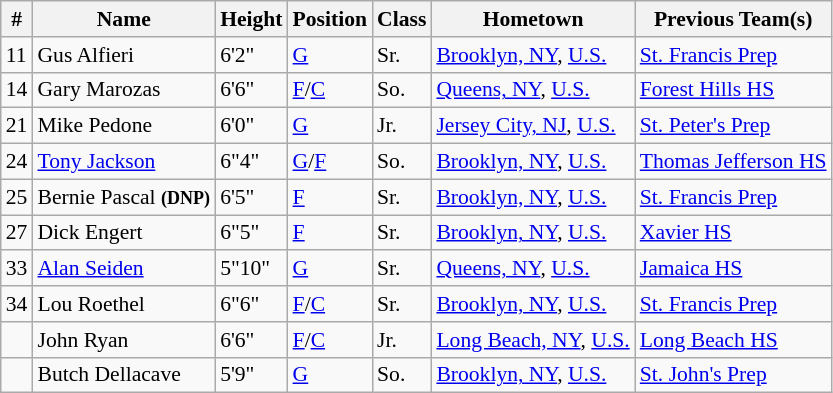<table class="wikitable" style="font-size: 90%">
<tr>
<th>#</th>
<th>Name</th>
<th>Height</th>
<th>Position</th>
<th>Class</th>
<th>Hometown</th>
<th>Previous Team(s)</th>
</tr>
<tr>
<td>11</td>
<td>Gus Alfieri</td>
<td>6'2"</td>
<td><a href='#'>G</a></td>
<td>Sr.</td>
<td><a href='#'>Brooklyn, NY</a>, <a href='#'>U.S.</a></td>
<td><a href='#'>St. Francis Prep</a></td>
</tr>
<tr>
<td>14</td>
<td>Gary Marozas</td>
<td>6'6"</td>
<td><a href='#'>F</a>/<a href='#'>C</a></td>
<td>So.</td>
<td><a href='#'>Queens, NY</a>, <a href='#'>U.S.</a></td>
<td><a href='#'>Forest Hills HS</a></td>
</tr>
<tr>
<td>21</td>
<td>Mike Pedone</td>
<td>6'0"</td>
<td><a href='#'>G</a></td>
<td>Jr.</td>
<td><a href='#'>Jersey City, NJ</a>, <a href='#'>U.S.</a></td>
<td><a href='#'>St. Peter's Prep</a></td>
</tr>
<tr>
<td>24</td>
<td><a href='#'>Tony Jackson</a></td>
<td>6"4"</td>
<td><a href='#'>G</a>/<a href='#'>F</a></td>
<td>So.</td>
<td><a href='#'>Brooklyn, NY</a>, <a href='#'>U.S.</a></td>
<td><a href='#'>Thomas Jefferson HS</a></td>
</tr>
<tr>
<td>25</td>
<td>Bernie Pascal <small><strong>(DNP)</strong></small></td>
<td>6'5"</td>
<td><a href='#'>F</a></td>
<td>Sr.</td>
<td><a href='#'>Brooklyn, NY</a>, <a href='#'>U.S.</a></td>
<td><a href='#'>St. Francis Prep</a></td>
</tr>
<tr>
<td>27</td>
<td>Dick Engert</td>
<td>6"5"</td>
<td><a href='#'>F</a></td>
<td>Sr.</td>
<td><a href='#'>Brooklyn, NY</a>, <a href='#'>U.S.</a></td>
<td><a href='#'>Xavier HS</a></td>
</tr>
<tr>
<td>33</td>
<td><a href='#'>Alan Seiden</a></td>
<td>5"10"</td>
<td><a href='#'>G</a></td>
<td>Sr.</td>
<td><a href='#'>Queens, NY</a>, <a href='#'>U.S.</a></td>
<td><a href='#'>Jamaica HS</a></td>
</tr>
<tr>
<td>34</td>
<td>Lou Roethel</td>
<td>6"6"</td>
<td><a href='#'>F</a>/<a href='#'>C</a></td>
<td>Sr.</td>
<td><a href='#'>Brooklyn, NY</a>, <a href='#'>U.S.</a></td>
<td><a href='#'>St. Francis Prep</a></td>
</tr>
<tr>
<td></td>
<td>John Ryan</td>
<td>6'6"</td>
<td><a href='#'>F</a>/<a href='#'>C</a></td>
<td>Jr.</td>
<td><a href='#'>Long Beach, NY</a>, <a href='#'>U.S.</a></td>
<td><a href='#'>Long Beach HS</a></td>
</tr>
<tr>
<td></td>
<td>Butch Dellacave</td>
<td>5'9"</td>
<td><a href='#'>G</a></td>
<td>So.</td>
<td><a href='#'>Brooklyn, NY</a>, <a href='#'>U.S.</a></td>
<td><a href='#'>St. John's Prep</a></td>
</tr>
</table>
